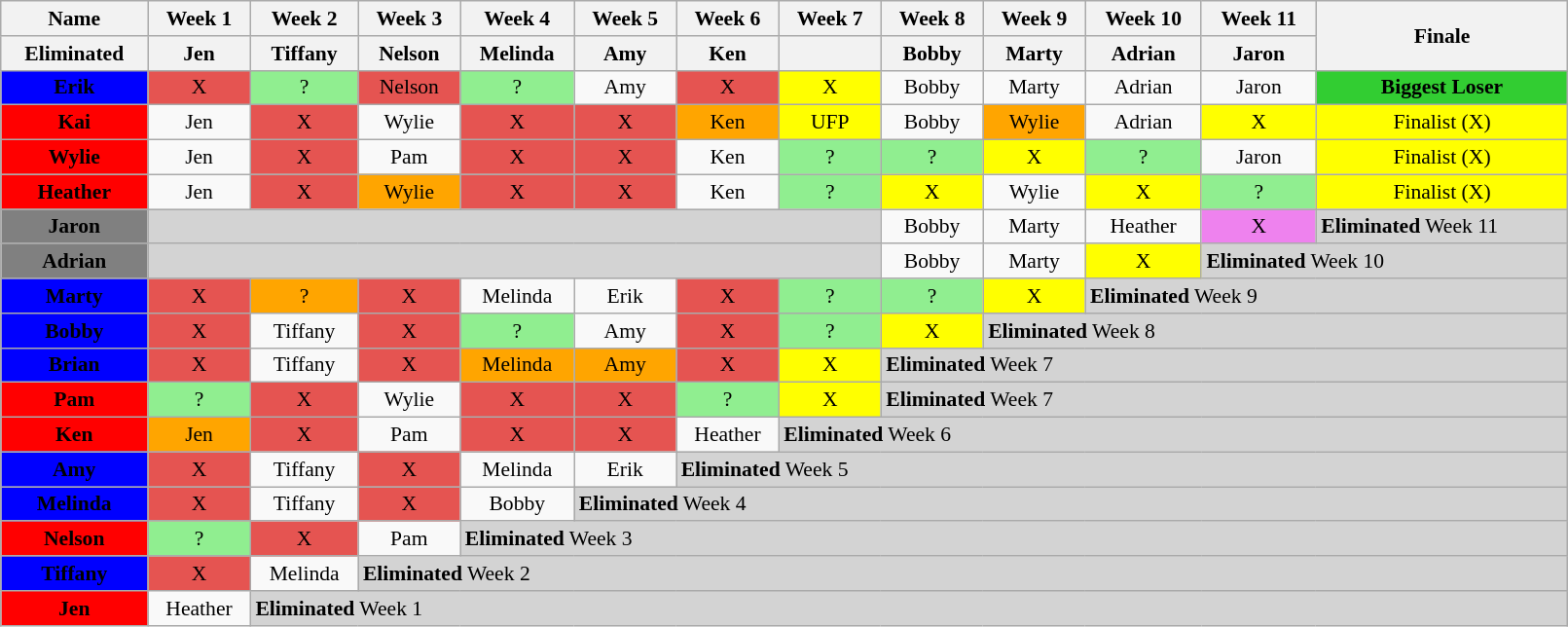<table class="wikitable" style="text-align:center; width: 85%; font-size:90%; line-height:17px;" align="center">
<tr>
<th>Name</th>
<th>Week 1</th>
<th>Week 2</th>
<th>Week 3</th>
<th>Week 4</th>
<th>Week 5</th>
<th>Week 6</th>
<th>Week 7</th>
<th>Week 8</th>
<th>Week 9</th>
<th>Week 10</th>
<th>Week 11</th>
<th rowspan=2>Finale</th>
</tr>
<tr>
<th>Eliminated</th>
<th>Jen</th>
<th>Tiffany</th>
<th>Nelson</th>
<th>Melinda</th>
<th>Amy</th>
<th>Ken</th>
<th></th>
<th>Bobby</th>
<th>Marty</th>
<th>Adrian</th>
<th>Jaron</th>
</tr>
<tr>
<td bgcolor="blue"><span><strong>Erik</strong></span></td>
<td bgcolor="#E55451">X</td>
<td bgcolor="lightgreen">?</td>
<td bgcolor="#E55451">Nelson</td>
<td bgcolor="lightgreen">?</td>
<td>Amy</td>
<td bgcolor="#E55451">X</td>
<td bgcolor="yellow">X</td>
<td>Bobby</td>
<td>Marty</td>
<td>Adrian</td>
<td>Jaron</td>
<td bgcolor="limegreen"><strong>Biggest Loser</strong></td>
</tr>
<tr>
<td bgcolor="red"><span><strong>Kai</strong></span></td>
<td>Jen</td>
<td bgcolor="#E55451">X</td>
<td>Wylie</td>
<td bgcolor="#E55451">X</td>
<td bgcolor="#E55451">X</td>
<td bgcolor="orange">Ken</td>
<td bgcolor="yellow">UFP</td>
<td>Bobby</td>
<td bgcolor="orange">Wylie</td>
<td>Adrian</td>
<td bgcolor="yellow">X</td>
<td bgcolor="yellow">Finalist (X)</td>
</tr>
<tr>
<td bgcolor="red"><span><strong>Wylie</strong></span></td>
<td>Jen</td>
<td bgcolor="#E55451">X</td>
<td>Pam</td>
<td bgcolor="#E55451">X</td>
<td bgcolor="#E55451">X</td>
<td>Ken</td>
<td bgcolor="lightgreen">?</td>
<td bgcolor="lightgreen">?</td>
<td bgcolor="yellow">X</td>
<td bgcolor="lightgreen">?</td>
<td>Jaron</td>
<td bgcolor="yellow">Finalist (X)</td>
</tr>
<tr>
<td bgcolor="red"><span><strong>Heather</strong></span></td>
<td>Jen</td>
<td bgcolor="#E55451">X</td>
<td bgcolor="orange">Wylie</td>
<td bgcolor="#E55451">X</td>
<td bgcolor="#E55451">X</td>
<td>Ken</td>
<td bgcolor="lightgreen">?</td>
<td bgcolor="yellow">X</td>
<td>Wylie</td>
<td bgcolor="yellow">X</td>
<td bgcolor="lightgreen">?</td>
<td bgcolor="yellow">Finalist (X)</td>
</tr>
<tr>
<td bgcolor="Gray"><span><strong>Jaron</strong></span></td>
<td colspan=7 bgcolor="lightgrey" align="left"></td>
<td>Bobby</td>
<td>Marty</td>
<td>Heather</td>
<td bgcolor="violet">X</td>
<td align="left" bgcolor="lightgrey"><strong>Eliminated</strong> Week 11</td>
</tr>
<tr>
<td bgcolor="gray"><span><strong>Adrian</strong></span></td>
<td colspan=7 align="left" bgcolor="lightgrey"></td>
<td>Bobby</td>
<td>Marty</td>
<td bgcolor="yellow">X</td>
<td colspan=2 bgcolor="lightgrey" align="left"><strong>Eliminated</strong> Week 10</td>
</tr>
<tr>
<td bgcolor="blue"><span><strong>Marty</strong></span></td>
<td bgcolor="#E55451">X</td>
<td bgcolor="orange">?</td>
<td bgcolor="#E55451">X</td>
<td>Melinda</td>
<td>Erik</td>
<td bgcolor="#E55451">X</td>
<td bgcolor="lightgreen">?</td>
<td bgcolor="lightgreen">?</td>
<td bgcolor="yellow">X</td>
<td colspan=3 bgcolor="lightgrey" align="left"><strong>Eliminated</strong> Week 9</td>
</tr>
<tr>
<td bgcolor="blue"><span><strong>Bobby</strong></span></td>
<td bgcolor="#E55451">X</td>
<td>Tiffany</td>
<td bgcolor="#E55451">X</td>
<td bgcolor="lightgreen">?</td>
<td>Amy</td>
<td bgcolor="#E55451">X</td>
<td bgcolor="lightgreen">?</td>
<td bgcolor="yellow">X</td>
<td colspan=4 bgcolor="lightgrey" align="left"><strong>Eliminated</strong> Week 8</td>
</tr>
<tr>
<td bgcolor="blue"><span><strong>Brian</strong></span></td>
<td bgcolor="#E55451">X</td>
<td>Tiffany</td>
<td bgcolor="#E55451">X</td>
<td bgcolor="orange">Melinda</td>
<td bgcolor="orange">Amy</td>
<td bgcolor="#E55451">X</td>
<td bgcolor="yellow">X</td>
<td colspan=5 bgcolor="lightgrey" align="left"><strong>Eliminated</strong> Week 7</td>
</tr>
<tr e>
<td bgcolor="red"><span><strong>Pam</strong></span></td>
<td bgcolor="lightgreen">?</td>
<td bgcolor="#E55451">X</td>
<td>Wylie</td>
<td bgcolor="#E55451">X</td>
<td bgcolor="#E55451">X</td>
<td bgcolor="lightgreen">?</td>
<td bgcolor="yellow">X</td>
<td colspan=6 bgcolor="lightgrey" align="left"><strong>Eliminated</strong> Week 7</td>
</tr>
<tr>
<td bgcolor="red"><span><strong>Ken</strong></span></td>
<td bgcolor="orange">Jen</td>
<td bgcolor="#E55451">X</td>
<td>Pam</td>
<td bgcolor="#E55451">X</td>
<td bgcolor="#E55451">X</td>
<td>Heather</td>
<td colspan=7 bgcolor="lightgrey" align="left"><strong>Eliminated</strong> Week 6</td>
</tr>
<tr>
<td bgcolor="blue"><span><strong>Amy</strong></span></td>
<td bgcolor="#E55451">X</td>
<td>Tiffany</td>
<td bgcolor="#E55451">X</td>
<td>Melinda</td>
<td>Erik</td>
<td colspan=8 bgcolor="lightgrey" align="left"><strong>Eliminated</strong> Week 5</td>
</tr>
<tr>
<td bgcolor="blue"><span><strong>Melinda</strong></span></td>
<td bgcolor="#E55451">X</td>
<td>Tiffany</td>
<td bgcolor="#E55451">X</td>
<td>Bobby</td>
<td colspan=9 bgcolor="lightgrey" align="left"><strong>Eliminated</strong> Week 4</td>
</tr>
<tr>
<td bgcolor="red"><span><strong>Nelson</strong></span></td>
<td bgcolor="lightgreen">?</td>
<td bgcolor="#E55451">X</td>
<td>Pam</td>
<td colspan=10 bgcolor="lightgrey" align="left"><strong>Eliminated</strong> Week 3</td>
</tr>
<tr>
<td bgcolor="blue"><span><strong>Tiffany</strong></span></td>
<td bgcolor="#E55451">X</td>
<td>Melinda</td>
<td colspan=11 bgcolor="lightgrey" align="left"><strong>Eliminated</strong> Week 2</td>
</tr>
<tr>
<td bgcolor="red"><span><strong>Jen</strong></span></td>
<td>Heather</td>
<td colspan=12 bgcolor="lightgrey" align="left"><strong>Eliminated</strong> Week 1</td>
</tr>
</table>
